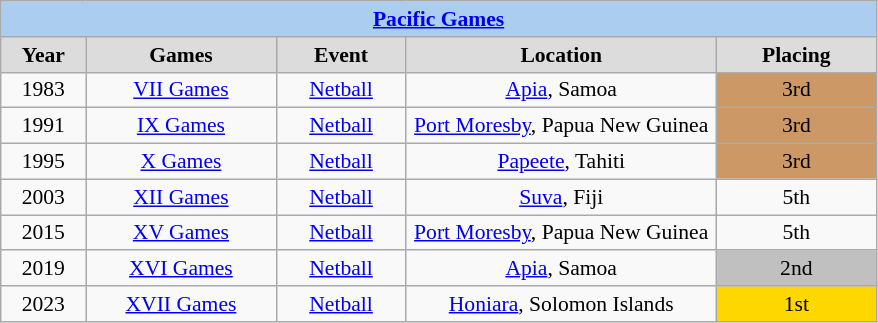<table class=wikitable style="text-align:center; font-size:90%">
<tr>
<th colspan=5 style=background:#ABCDEF><a href='#'>Pacific Games</a></th>
</tr>
<tr>
<th width=50 style=background:gainsboro>Year</th>
<th width=120 style=background:gainsboro>Games</th>
<th width=80 style=background:gainsboro>Event</th>
<th width=200 style=background:gainsboro>Location</th>
<th width=100 style=background:gainsboro>Placing</th>
</tr>
<tr>
<td>1983</td>
<td><a href='#'>VII Games</a></td>
<td><a href='#'>Netball</a></td>
<td><a href='#'>Apia</a>, Samoa</td>
<td bgcolor=#cc9966> 3rd</td>
</tr>
<tr>
<td>1991</td>
<td><a href='#'>IX Games</a></td>
<td><a href='#'>Netball</a></td>
<td><a href='#'>Port Moresby</a>, Papua New Guinea</td>
<td bgcolor=#cc9966> 3rd</td>
</tr>
<tr>
<td>1995</td>
<td><a href='#'>X Games</a></td>
<td><a href='#'>Netball</a></td>
<td><a href='#'>Papeete</a>, Tahiti</td>
<td bgcolor=#cc9966> 3rd</td>
</tr>
<tr>
<td>2003</td>
<td><a href='#'>XII Games</a></td>
<td><a href='#'>Netball</a></td>
<td><a href='#'>Suva</a>, Fiji</td>
<td bgcolor=>5th</td>
</tr>
<tr>
<td>2015</td>
<td><a href='#'>XV Games</a></td>
<td><a href='#'>Netball</a></td>
<td><a href='#'>Port Moresby</a>, Papua New Guinea</td>
<td bgcolor=>5th</td>
</tr>
<tr>
<td>2019</td>
<td><a href='#'>XVI Games</a></td>
<td><a href='#'>Netball</a></td>
<td><a href='#'>Apia</a>, Samoa</td>
<td bgcolor=silver> 2nd</td>
</tr>
<tr>
<td>2023</td>
<td><a href='#'>XVII Games</a></td>
<td><a href='#'>Netball</a></td>
<td><a href='#'>Honiara</a>, Solomon Islands</td>
<td bgcolor=gold> 1st</td>
</tr>
</table>
